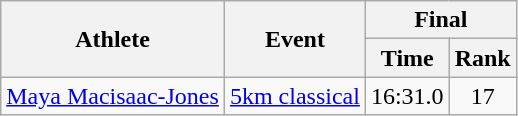<table class="wikitable">
<tr>
<th rowspan=2>Athlete</th>
<th rowspan=2>Event</th>
<th colspan=2>Final</th>
</tr>
<tr>
<th>Time</th>
<th>Rank</th>
</tr>
<tr>
<td rowspan=1><a href='#'>Maya Macisaac-Jones</a></td>
<td><a href='#'>5km classical</a></td>
<td align="center">16:31.0</td>
<td align="center">17</td>
</tr>
</table>
